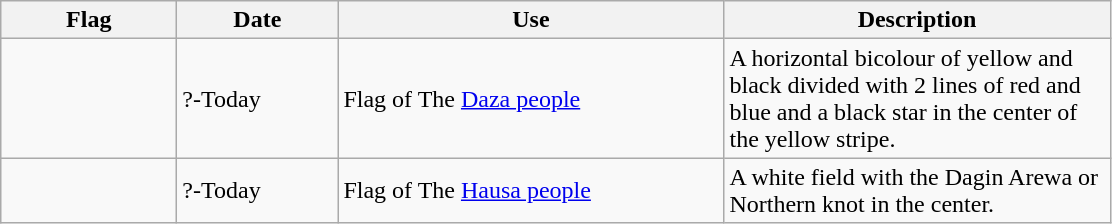<table class="wikitable">
<tr>
<th style="width:110px;">Flag</th>
<th style="width:100px;">Date</th>
<th style="width:250px;">Use</th>
<th style="width:250px;">Description</th>
</tr>
<tr>
<td></td>
<td>?-Today</td>
<td>Flag of The <a href='#'>Daza people</a></td>
<td>A horizontal bicolour of yellow and black divided with 2 lines of red and blue and a black star in the center of the yellow stripe.</td>
</tr>
<tr>
<td></td>
<td>?-Today</td>
<td>Flag of The <a href='#'>Hausa people</a></td>
<td>A white field with the Dagin Arewa or Northern knot in the center.</td>
</tr>
</table>
